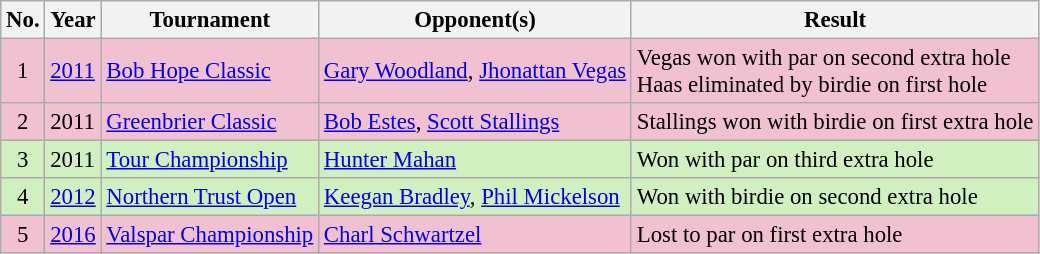<table class="wikitable" style="font-size:95%;">
<tr>
<th>No.</th>
<th>Year</th>
<th>Tournament</th>
<th>Opponent(s)</th>
<th>Result</th>
</tr>
<tr style="background:#F2C1D1;">
<td align=center>1</td>
<td><a href='#'>2011</a></td>
<td><a href='#'>Bob Hope Classic</a></td>
<td> <a href='#'>Gary Woodland</a>,  <a href='#'>Jhonattan Vegas</a></td>
<td>Vegas won with par on second extra hole<br>Haas eliminated by birdie on first hole</td>
</tr>
<tr style="background:#F2C1D1;">
<td align=center>2</td>
<td>2011</td>
<td><a href='#'>Greenbrier Classic</a></td>
<td> <a href='#'>Bob Estes</a>,  <a href='#'>Scott Stallings</a></td>
<td>Stallings won with birdie on first extra hole</td>
</tr>
<tr style="background:#D0F0C0;">
<td align=center>3</td>
<td>2011</td>
<td><a href='#'>Tour Championship</a></td>
<td> <a href='#'>Hunter Mahan</a></td>
<td>Won with par on third extra hole</td>
</tr>
<tr style="background:#D0F0C0;">
<td align=center>4</td>
<td><a href='#'>2012</a></td>
<td><a href='#'>Northern Trust Open</a></td>
<td> <a href='#'>Keegan Bradley</a>,  <a href='#'>Phil Mickelson</a></td>
<td>Won with birdie on second extra hole</td>
</tr>
<tr style="background:#F2C1D1;">
<td align=center>5</td>
<td><a href='#'>2016</a></td>
<td><a href='#'>Valspar Championship</a></td>
<td> <a href='#'>Charl Schwartzel</a></td>
<td>Lost to par on first extra hole</td>
</tr>
</table>
